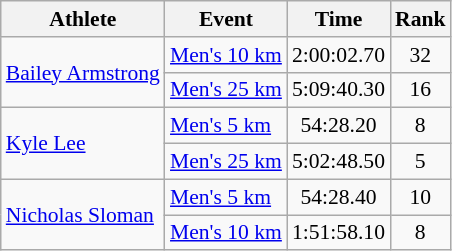<table class=wikitable style="font-size:90%;">
<tr>
<th>Athlete</th>
<th>Event</th>
<th>Time</th>
<th>Rank</th>
</tr>
<tr align=center>
<td align=left rowspan=2><a href='#'>Bailey Armstrong</a></td>
<td align=left><a href='#'>Men's 10 km</a></td>
<td>2:00:02.70</td>
<td>32</td>
</tr>
<tr align=center>
<td align=left><a href='#'>Men's 25 km</a></td>
<td>5:09:40.30</td>
<td>16</td>
</tr>
<tr align=center>
<td align=left rowspan=2><a href='#'>Kyle Lee</a></td>
<td align=left><a href='#'>Men's 5 km</a></td>
<td>54:28.20</td>
<td>8</td>
</tr>
<tr align=center>
<td align=left><a href='#'>Men's 25 km</a></td>
<td>5:02:48.50</td>
<td>5</td>
</tr>
<tr align=center>
<td align=left rowspan=2><a href='#'>Nicholas Sloman</a></td>
<td align=left><a href='#'>Men's 5 km</a></td>
<td>54:28.40</td>
<td>10</td>
</tr>
<tr align=center>
<td align=left><a href='#'>Men's 10 km</a></td>
<td>1:51:58.10</td>
<td>8</td>
</tr>
</table>
